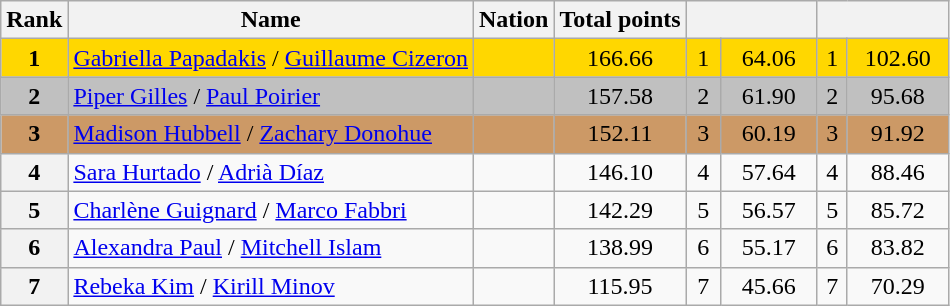<table class="wikitable sortable">
<tr>
<th>Rank</th>
<th>Name</th>
<th>Nation</th>
<th>Total points</th>
<th colspan="2" width="80px"></th>
<th colspan="2" width="80px"></th>
</tr>
<tr bgcolor="gold">
<td align="center"><strong>1</strong></td>
<td><a href='#'>Gabriella Papadakis</a> / <a href='#'>Guillaume Cizeron</a></td>
<td></td>
<td align="center">166.66</td>
<td align="center">1</td>
<td align="center">64.06</td>
<td align="center">1</td>
<td align="center">102.60</td>
</tr>
<tr bgcolor="silver">
<td align="center"><strong>2</strong></td>
<td><a href='#'>Piper Gilles</a> / <a href='#'>Paul Poirier</a></td>
<td></td>
<td align="center">157.58</td>
<td align="center">2</td>
<td align="center">61.90</td>
<td align="center">2</td>
<td align="center">95.68</td>
</tr>
<tr bgcolor="cc9966">
<td align="center"><strong>3</strong></td>
<td><a href='#'>Madison Hubbell</a> / <a href='#'>Zachary Donohue</a></td>
<td></td>
<td align="center">152.11</td>
<td align="center">3</td>
<td align="center">60.19</td>
<td align="center">3</td>
<td align="center">91.92</td>
</tr>
<tr>
<th>4</th>
<td><a href='#'>Sara Hurtado</a> / <a href='#'>Adrià Díaz</a></td>
<td></td>
<td align="center">146.10</td>
<td align="center">4</td>
<td align="center">57.64</td>
<td align="center">4</td>
<td align="center">88.46</td>
</tr>
<tr>
<th>5</th>
<td><a href='#'>Charlène Guignard</a> / <a href='#'>Marco Fabbri</a></td>
<td></td>
<td align="center">142.29</td>
<td align="center">5</td>
<td align="center">56.57</td>
<td align="center">5</td>
<td align="center">85.72</td>
</tr>
<tr>
<th>6</th>
<td><a href='#'>Alexandra Paul</a> / <a href='#'>Mitchell Islam</a></td>
<td></td>
<td align="center">138.99</td>
<td align="center">6</td>
<td align="center">55.17</td>
<td align="center">6</td>
<td align="center">83.82</td>
</tr>
<tr>
<th>7</th>
<td><a href='#'>Rebeka Kim</a> / <a href='#'>Kirill Minov</a></td>
<td></td>
<td align="center">115.95</td>
<td align="center">7</td>
<td align="center">45.66</td>
<td align="center">7</td>
<td align="center">70.29</td>
</tr>
</table>
